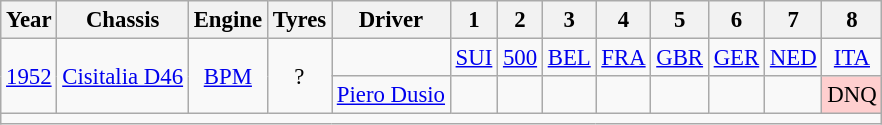<table class="wikitable" style="text-align:center; font-size:95%">
<tr>
<th>Year</th>
<th>Chassis</th>
<th>Engine</th>
<th>Tyres</th>
<th>Driver</th>
<th>1</th>
<th>2</th>
<th>3</th>
<th>4</th>
<th>5</th>
<th>6</th>
<th>7</th>
<th>8</th>
</tr>
<tr>
<td rowspan="2"><a href='#'>1952</a></td>
<td rowspan="2"><a href='#'>Cisitalia D46</a></td>
<td rowspan="2"><a href='#'>BPM</a></td>
<td rowspan="2">?</td>
<td></td>
<td><a href='#'>SUI</a></td>
<td><a href='#'>500</a></td>
<td><a href='#'>BEL</a></td>
<td><a href='#'>FRA</a></td>
<td><a href='#'>GBR</a></td>
<td><a href='#'>GER</a></td>
<td><a href='#'>NED</a></td>
<td><a href='#'>ITA</a></td>
</tr>
<tr>
<td> <a href='#'>Piero Dusio</a></td>
<td></td>
<td></td>
<td></td>
<td></td>
<td></td>
<td></td>
<td></td>
<td style="background:#FFCFCF;">DNQ</td>
</tr>
<tr>
<td colspan="23"></td>
</tr>
</table>
